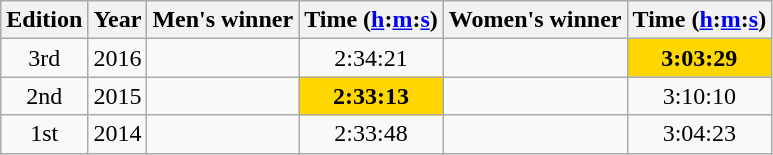<table class="wikitable" style="text-align:center">
<tr>
<th>Edition</th>
<th>Year</th>
<th>Men's winner</th>
<th>Time (<a href='#'>h</a>:<a href='#'>m</a>:<a href='#'>s</a>)</th>
<th>Women's winner</th>
<th>Time (<a href='#'>h</a>:<a href='#'>m</a>:<a href='#'>s</a>)</th>
</tr>
<tr>
<td>3rd</td>
<td>2016</td>
<td align=left></td>
<td>2:34:21</td>
<td align=left></td>
<td bgcolor="gold"><strong>3:03:29</strong></td>
</tr>
<tr>
<td>2nd</td>
<td>2015</td>
<td align=left></td>
<td bgcolor="gold"><strong>2:33:13</strong></td>
<td align=left></td>
<td>3:10:10</td>
</tr>
<tr>
<td>1st</td>
<td>2014</td>
<td align=left></td>
<td>2:33:48</td>
<td align=left></td>
<td>3:04:23</td>
</tr>
</table>
